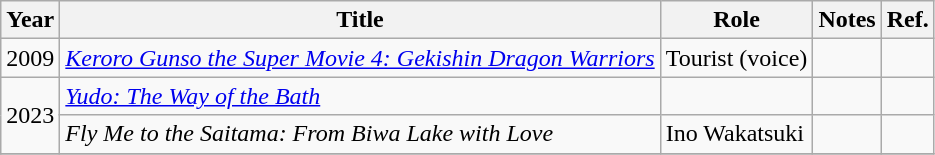<table class="wikitable">
<tr>
<th>Year</th>
<th>Title</th>
<th>Role</th>
<th>Notes</th>
<th>Ref.</th>
</tr>
<tr>
<td>2009</td>
<td><em><a href='#'>Keroro Gunso the Super Movie 4: Gekishin Dragon Warriors</a></em></td>
<td>Tourist (voice)</td>
<td></td>
<td></td>
</tr>
<tr>
<td rowspan=2>2023</td>
<td><em><a href='#'>Yudo: The Way of the Bath</a></em></td>
<td></td>
<td></td>
<td></td>
</tr>
<tr>
<td><em>Fly Me to the Saitama: From Biwa Lake with Love</em></td>
<td>Ino Wakatsuki</td>
<td></td>
<td></td>
</tr>
<tr>
</tr>
</table>
